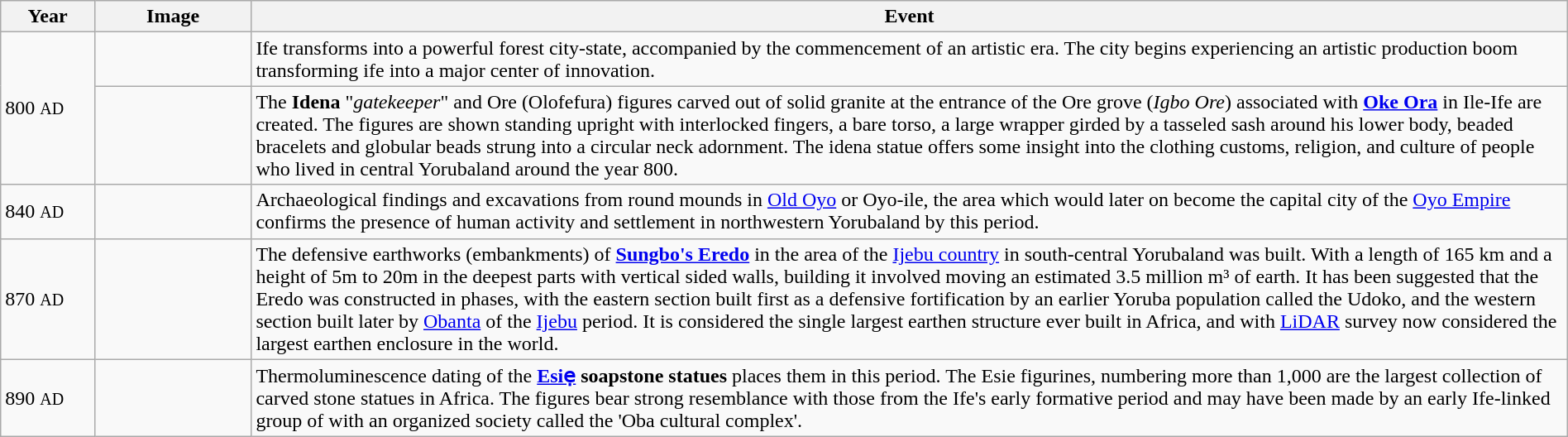<table class="wikitable" width="100%">
<tr>
<th style="width:6%">Year</th>
<th style="width:10%">Image</th>
<th>Event</th>
</tr>
<tr>
<td rowspan="2" valign="middle">800 <small>AD </small></td>
<td></td>
<td>Ife transforms into a powerful forest city-state, accompanied by the commencement of an artistic era. The city begins experiencing an artistic production boom transforming ife into a major center of innovation.</td>
</tr>
<tr>
<td></td>
<td>The <strong>Idena</strong> "<em>gatekeeper</em>" and Ore (Olofefura) figures carved out of solid granite at the entrance of the Ore grove (<em>Igbo Ore</em>) associated with <strong><a href='#'>Oke Ora</a></strong> in Ile-Ife are created. The figures are shown standing upright with interlocked fingers, a bare torso, a large wrapper girded by a tasseled sash around his lower body, beaded bracelets and globular beads strung into a circular neck adornment. The idena statue offers some insight into the clothing customs, religion, and culture of people who lived in central Yorubaland around the year 800.</td>
</tr>
<tr>
<td>840 <small>AD</small></td>
<td></td>
<td>Archaeological findings and excavations from round mounds in <a href='#'>Old Oyo</a> or Oyo-ile, the area which would later on become the capital city of the <a href='#'>Oyo Empire</a> confirms the presence of human activity and settlement in northwestern Yorubaland by this period.</td>
</tr>
<tr>
<td>870 <small>AD</small></td>
<td></td>
<td>The defensive earthworks (embankments) of <strong><a href='#'>Sungbo's Eredo</a></strong> in the area of the <a href='#'>Ijebu country</a> in south-central Yorubaland was built. With a length of 165 km and a height of 5m to 20m in the deepest parts with vertical sided walls, building it involved moving an estimated 3.5 million m³ of earth. It has been suggested that the Eredo was constructed in phases, with the eastern section built first as a defensive fortification by an earlier Yoruba population called the Udoko, and the western section built later by <a href='#'>Obanta</a> of the <a href='#'>Ijebu</a> period. It is considered the single largest earthen structure ever built in Africa, and with <a href='#'>LiDAR</a> survey now considered the largest earthen enclosure in the world.</td>
</tr>
<tr>
<td>890 <small>AD</small></td>
<td></td>
<td>Thermoluminescence dating of the <strong><a href='#'>Esiẹ</a> soapstone statues</strong> places them in this period. The Esie figurines, numbering more than 1,000 are the largest collection of carved stone statues in Africa. The figures bear strong resemblance with those from the Ife's early formative period and may have been made by an early Ife-linked group of with an organized society called the 'Oba cultural complex'.</td>
</tr>
</table>
